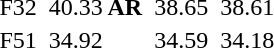<table>
<tr>
<td>F32 <br></td>
<td></td>
<td>40.33<strong> AR</strong></td>
<td></td>
<td>38.65</td>
<td></td>
<td>38.61</td>
</tr>
<tr>
<td>F51 <br></td>
<td></td>
<td>34.92</td>
<td></td>
<td>34.59</td>
<td></td>
<td>34.18</td>
</tr>
</table>
